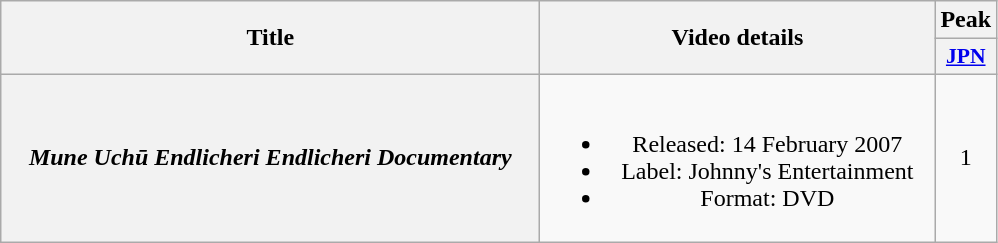<table class="wikitable plainrowheaders" style="text-align:center;" border="1">
<tr>
<th scope="col" rowspan="2" style="width:22em;">Title</th>
<th scope="col" rowspan="2" style="width:16em;">Video details</th>
<th scope="col" colspan="1">Peak</th>
</tr>
<tr>
<th scope="col" style="width:2.2em;font-size:90%;"><a href='#'>JPN</a><br></th>
</tr>
<tr>
<th scope="row"><em>Mune Uchū Endlicheri Endlicheri Documentary</em></th>
<td><br><ul><li>Released: 14 February 2007</li><li>Label: Johnny's Entertainment</li><li>Format: DVD</li></ul></td>
<td>1</td>
</tr>
</table>
